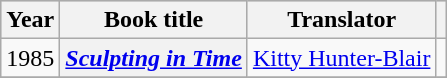<table class="wikitable plainrowheaders sortable">
<tr style="background:#ccc; text-align:center;">
<th scope="col" class="unsortable">Year</th>
<th scope="col" class="unsortable">Book title</th>
<th scope="col" class="unsortable">Translator</th>
<th scope="col" class="unsortable"></th>
</tr>
<tr>
<td align="center">1985</td>
<th scope=row><em><a href='#'>Sculpting in Time</a></em></th>
<td><a href='#'>Kitty Hunter-Blair</a></td>
<td style="text-align:center;"></td>
</tr>
<tr>
</tr>
</table>
